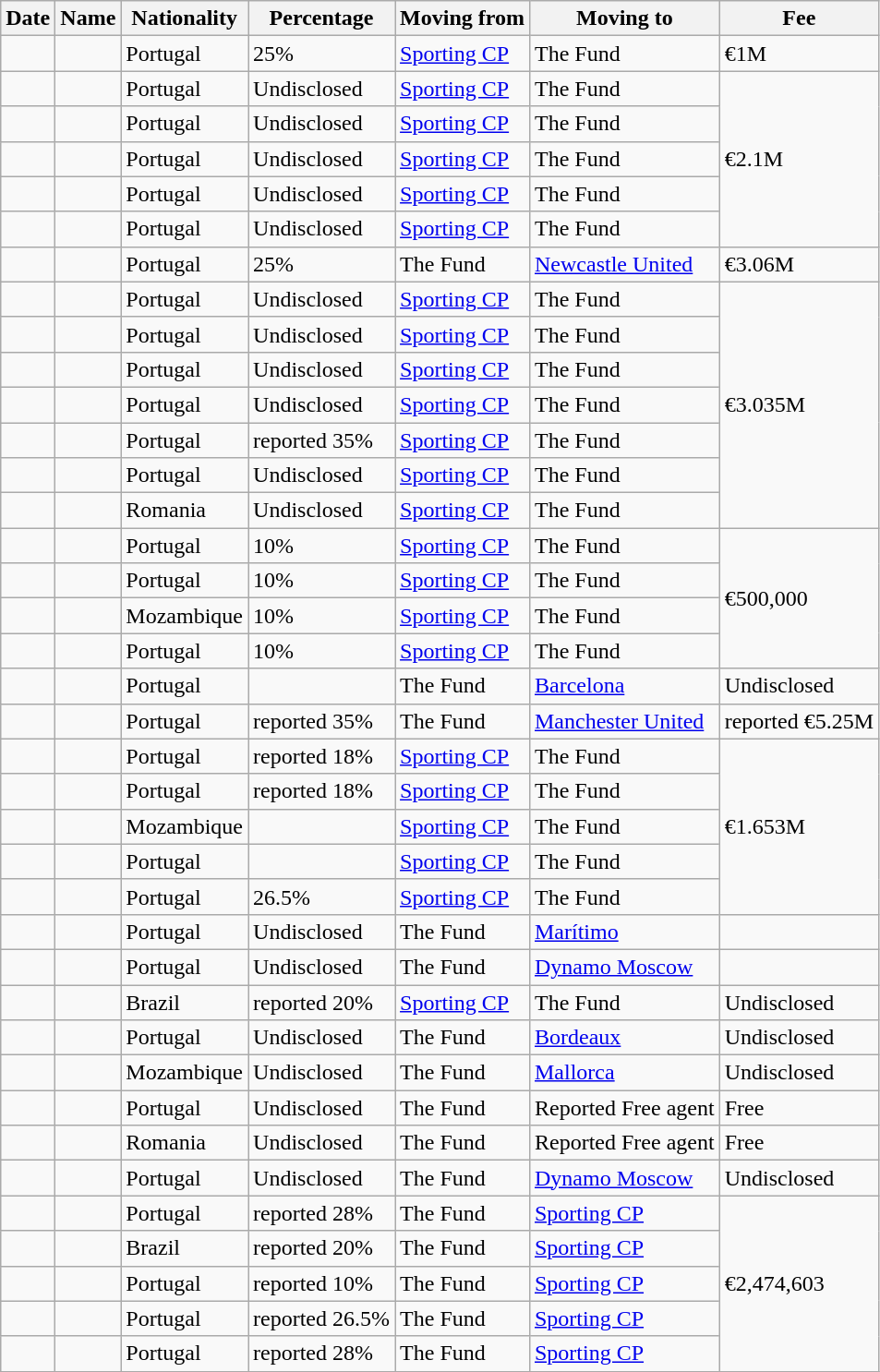<table class="wikitable">
<tr>
<th>Date</th>
<th>Name</th>
<th>Nationality</th>
<th>Percentage</th>
<th>Moving from</th>
<th>Moving to</th>
<th>Fee</th>
</tr>
<tr>
<td align=right></td>
<td></td>
<td>Portugal</td>
<td>25%</td>
<td><a href='#'>Sporting CP</a></td>
<td>The Fund</td>
<td>€1M</td>
</tr>
<tr>
<td align=right></td>
<td></td>
<td>Portugal</td>
<td>Undisclosed</td>
<td><a href='#'>Sporting CP</a></td>
<td>The Fund</td>
<td rowspan=5>€2.1M</td>
</tr>
<tr>
<td align=right></td>
<td></td>
<td>Portugal</td>
<td>Undisclosed</td>
<td><a href='#'>Sporting CP</a></td>
<td>The Fund</td>
</tr>
<tr>
<td align=right></td>
<td></td>
<td>Portugal</td>
<td>Undisclosed</td>
<td><a href='#'>Sporting CP</a></td>
<td>The Fund</td>
</tr>
<tr>
<td align=right></td>
<td></td>
<td>Portugal</td>
<td>Undisclosed</td>
<td><a href='#'>Sporting CP</a></td>
<td>The Fund</td>
</tr>
<tr>
<td align=right></td>
<td></td>
<td>Portugal</td>
<td>Undisclosed</td>
<td><a href='#'>Sporting CP</a></td>
<td>The Fund</td>
</tr>
<tr>
<td align=right></td>
<td></td>
<td>Portugal</td>
<td>25%</td>
<td>The Fund</td>
<td> <a href='#'>Newcastle United</a></td>
<td>€3.06M</td>
</tr>
<tr>
<td></td>
<td></td>
<td>Portugal</td>
<td>Undisclosed</td>
<td><a href='#'>Sporting CP</a></td>
<td>The Fund</td>
<td rowspan=7>€3.035M</td>
</tr>
<tr>
<td></td>
<td></td>
<td>Portugal</td>
<td>Undisclosed</td>
<td><a href='#'>Sporting CP</a></td>
<td>The Fund</td>
</tr>
<tr>
<td></td>
<td></td>
<td>Portugal</td>
<td>Undisclosed</td>
<td><a href='#'>Sporting CP</a></td>
<td>The Fund</td>
</tr>
<tr>
<td></td>
<td></td>
<td>Portugal</td>
<td>Undisclosed</td>
<td><a href='#'>Sporting CP</a></td>
<td>The Fund</td>
</tr>
<tr>
<td></td>
<td></td>
<td>Portugal</td>
<td>reported 35%</td>
<td><a href='#'>Sporting CP</a></td>
<td>The Fund</td>
</tr>
<tr>
<td></td>
<td></td>
<td>Portugal</td>
<td>Undisclosed</td>
<td><a href='#'>Sporting CP</a></td>
<td>The Fund</td>
</tr>
<tr>
<td></td>
<td></td>
<td>Romania</td>
<td>Undisclosed</td>
<td><a href='#'>Sporting CP</a></td>
<td>The Fund</td>
</tr>
<tr>
<td align=right></td>
<td></td>
<td>Portugal</td>
<td>10%</td>
<td><a href='#'>Sporting CP</a></td>
<td>The Fund</td>
<td rowspan=4>€500,000</td>
</tr>
<tr>
<td align=right></td>
<td></td>
<td>Portugal</td>
<td>10%</td>
<td><a href='#'>Sporting CP</a></td>
<td>The Fund</td>
</tr>
<tr>
<td align=right></td>
<td></td>
<td>Mozambique</td>
<td>10%</td>
<td><a href='#'>Sporting CP</a></td>
<td>The Fund</td>
</tr>
<tr>
<td align=right></td>
<td></td>
<td>Portugal</td>
<td>10%</td>
<td><a href='#'>Sporting CP</a></td>
<td>The Fund</td>
</tr>
<tr>
<td align=right></td>
<td></td>
<td>Portugal</td>
<td></td>
<td>The Fund</td>
<td> <a href='#'>Barcelona</a></td>
<td>Undisclosed</td>
</tr>
<tr>
<td align=right></td>
<td></td>
<td>Portugal</td>
<td>reported 35%</td>
<td>The Fund</td>
<td> <a href='#'>Manchester United</a></td>
<td>reported €5.25M</td>
</tr>
<tr>
<td align=right></td>
<td></td>
<td>Portugal</td>
<td>reported 18%</td>
<td><a href='#'>Sporting CP</a></td>
<td>The Fund</td>
<td rowspan=5>€1.653M</td>
</tr>
<tr>
<td align=right></td>
<td></td>
<td>Portugal</td>
<td>reported 18%</td>
<td><a href='#'>Sporting CP</a></td>
<td>The Fund</td>
</tr>
<tr>
<td align=right></td>
<td></td>
<td>Mozambique</td>
<td></td>
<td><a href='#'>Sporting CP</a></td>
<td>The Fund</td>
</tr>
<tr>
<td align=right></td>
<td></td>
<td>Portugal</td>
<td></td>
<td><a href='#'>Sporting CP</a></td>
<td>The Fund</td>
</tr>
<tr>
<td align=right></td>
<td></td>
<td>Portugal</td>
<td>26.5%</td>
<td><a href='#'>Sporting CP</a></td>
<td>The Fund</td>
</tr>
<tr>
<td align=right></td>
<td></td>
<td>Portugal</td>
<td>Undisclosed</td>
<td>The Fund</td>
<td><a href='#'>Marítimo</a></td>
<td></td>
</tr>
<tr>
<td align=right></td>
<td></td>
<td>Portugal</td>
<td>Undisclosed</td>
<td>The Fund</td>
<td> <a href='#'>Dynamo Moscow</a></td>
<td></td>
</tr>
<tr>
<td align=right></td>
<td></td>
<td>Brazil</td>
<td>reported 20%</td>
<td><a href='#'>Sporting CP</a></td>
<td>The Fund</td>
<td>Undisclosed</td>
</tr>
<tr>
<td align=right></td>
<td></td>
<td>Portugal</td>
<td>Undisclosed</td>
<td>The Fund</td>
<td> <a href='#'>Bordeaux</a></td>
<td>Undisclosed</td>
</tr>
<tr>
<td align=right></td>
<td></td>
<td>Mozambique</td>
<td>Undisclosed</td>
<td>The Fund</td>
<td> <a href='#'>Mallorca</a></td>
<td>Undisclosed</td>
</tr>
<tr>
<td align=right></td>
<td></td>
<td>Portugal</td>
<td>Undisclosed</td>
<td>The Fund</td>
<td>Reported Free agent</td>
<td>Free</td>
</tr>
<tr>
<td align=right></td>
<td></td>
<td>Romania</td>
<td>Undisclosed</td>
<td>The Fund</td>
<td>Reported Free agent</td>
<td>Free</td>
</tr>
<tr>
<td align=right></td>
<td></td>
<td>Portugal</td>
<td>Undisclosed</td>
<td>The Fund</td>
<td> <a href='#'>Dynamo Moscow</a></td>
<td>Undisclosed</td>
</tr>
<tr>
<td align=right></td>
<td></td>
<td>Portugal</td>
<td>reported 28%</td>
<td>The Fund</td>
<td><a href='#'>Sporting CP</a></td>
<td rowspan=5>€2,474,603</td>
</tr>
<tr>
<td align=right></td>
<td></td>
<td>Brazil</td>
<td>reported 20%</td>
<td>The Fund</td>
<td><a href='#'>Sporting CP</a></td>
</tr>
<tr>
<td align=right></td>
<td></td>
<td>Portugal</td>
<td>reported 10%</td>
<td>The Fund</td>
<td><a href='#'>Sporting CP</a></td>
</tr>
<tr>
<td align=right></td>
<td></td>
<td>Portugal</td>
<td>reported 26.5%</td>
<td>The Fund</td>
<td><a href='#'>Sporting CP</a></td>
</tr>
<tr>
<td align=right></td>
<td></td>
<td>Portugal</td>
<td>reported 28%</td>
<td>The Fund</td>
<td><a href='#'>Sporting CP</a></td>
</tr>
<tr>
</tr>
</table>
